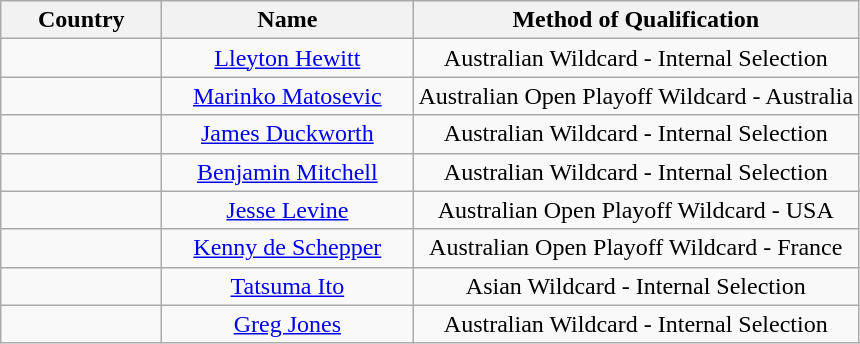<table class="wikitable" style="text-align: center;">
<tr>
<th width=100px>Country</th>
<th width=160>Name</th>
<th>Method of Qualification</th>
</tr>
<tr>
<td></td>
<td><a href='#'>Lleyton Hewitt</a></td>
<td>Australian Wildcard - Internal Selection</td>
</tr>
<tr>
<td></td>
<td><a href='#'>Marinko Matosevic</a></td>
<td>Australian Open Playoff Wildcard - Australia</td>
</tr>
<tr>
<td></td>
<td><a href='#'>James Duckworth</a></td>
<td>Australian Wildcard - Internal Selection</td>
</tr>
<tr>
<td></td>
<td><a href='#'>Benjamin Mitchell</a></td>
<td>Australian Wildcard - Internal Selection</td>
</tr>
<tr>
<td></td>
<td><a href='#'>Jesse Levine</a></td>
<td>Australian Open Playoff Wildcard - USA</td>
</tr>
<tr>
<td></td>
<td><a href='#'>Kenny de Schepper</a></td>
<td>Australian Open Playoff Wildcard - France</td>
</tr>
<tr>
<td></td>
<td><a href='#'>Tatsuma Ito</a></td>
<td>Asian Wildcard - Internal Selection</td>
</tr>
<tr>
<td></td>
<td><a href='#'>Greg Jones</a></td>
<td>Australian Wildcard - Internal Selection</td>
</tr>
</table>
